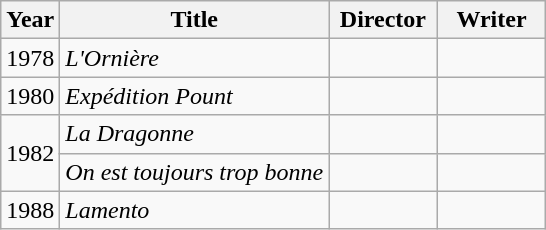<table class="wikitable">
<tr>
<th>Year</th>
<th>Title</th>
<th width=65>Director</th>
<th width=65>Writer</th>
</tr>
<tr>
<td>1978</td>
<td><em>L'Ornière</em></td>
<td></td>
<td></td>
</tr>
<tr>
<td>1980</td>
<td><em>Expédition Pount</em></td>
<td></td>
<td></td>
</tr>
<tr>
<td rowspan=2>1982</td>
<td><em>La Dragonne</em></td>
<td></td>
<td></td>
</tr>
<tr>
<td><em>On est toujours trop bonne</em></td>
<td></td>
<td></td>
</tr>
<tr>
<td>1988</td>
<td><em>Lamento</em></td>
<td></td>
<td></td>
</tr>
</table>
